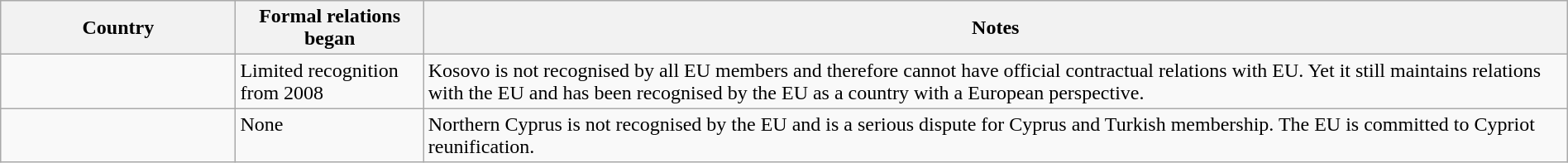<table class="wikitable sortable" style="width:100%; margin:auto;">
<tr>
<th style="width:15%;">Country</th>
<th style="width:12%;">Formal relations began</th>
<th>Notes</th>
</tr>
<tr valign="top">
<td></td>
<td>Limited recognition from 2008</td>
<td> Kosovo is not recognised by all EU members and therefore cannot have official contractual relations with EU. Yet it still maintains relations with the EU and has been recognised by the EU as a country with a European perspective.</td>
</tr>
<tr valign="top">
<td></td>
<td>None</td>
<td> Northern Cyprus is not recognised by the EU and is a serious dispute for Cyprus and Turkish membership. The EU is committed to Cypriot reunification.</td>
</tr>
</table>
